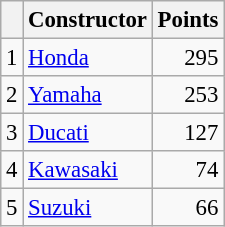<table class="wikitable" style="font-size: 95%;">
<tr>
<th></th>
<th>Constructor</th>
<th>Points</th>
</tr>
<tr>
<td align=center>1</td>
<td> <a href='#'>Honda</a></td>
<td align=right>295</td>
</tr>
<tr>
<td align=center>2</td>
<td> <a href='#'>Yamaha</a></td>
<td align=right>253</td>
</tr>
<tr>
<td align=center>3</td>
<td> <a href='#'>Ducati</a></td>
<td align=right>127</td>
</tr>
<tr>
<td align=center>4</td>
<td> <a href='#'>Kawasaki</a></td>
<td align=right>74</td>
</tr>
<tr>
<td align=center>5</td>
<td> <a href='#'>Suzuki</a></td>
<td align=right>66</td>
</tr>
</table>
